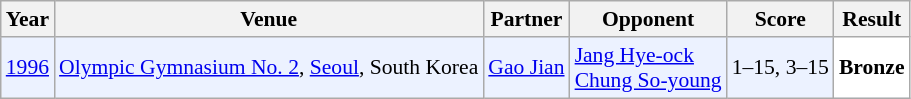<table class="sortable wikitable" style="font-size: 90%;">
<tr>
<th>Year</th>
<th>Venue</th>
<th>Partner</th>
<th>Opponent</th>
<th>Score</th>
<th>Result</th>
</tr>
<tr style="background:#ECF2FF">
<td align="center"><a href='#'>1996</a></td>
<td align="left"><a href='#'>Olympic Gymnasium No. 2</a>, <a href='#'>Seoul</a>, South Korea</td>
<td align="left"> <a href='#'>Gao Jian</a></td>
<td align="left"> <a href='#'>Jang Hye-ock</a><br> <a href='#'>Chung So-young</a></td>
<td align="left">1–15, 3–15</td>
<td style="text-align:left; background:white"> <strong>Bronze</strong></td>
</tr>
</table>
